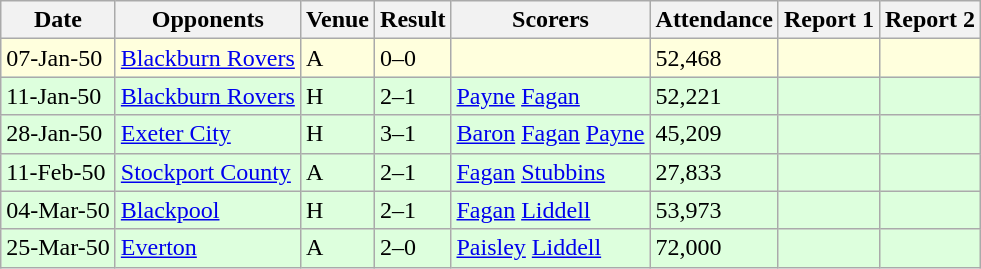<table class=wikitable>
<tr>
<th>Date</th>
<th>Opponents</th>
<th>Venue</th>
<th>Result</th>
<th>Scorers</th>
<th>Attendance</th>
<th>Report 1</th>
<th>Report 2</th>
</tr>
<tr bgcolor="#ffffdd">
<td>07-Jan-50</td>
<td><a href='#'>Blackburn Rovers</a></td>
<td>A</td>
<td>0–0</td>
<td></td>
<td>52,468</td>
<td></td>
<td></td>
</tr>
<tr bgcolor="#ddffdd">
<td>11-Jan-50</td>
<td><a href='#'>Blackburn Rovers</a></td>
<td>H</td>
<td>2–1</td>
<td><a href='#'>Payne</a>  <a href='#'>Fagan</a> </td>
<td>52,221</td>
<td></td>
<td></td>
</tr>
<tr bgcolor="#ddffdd">
<td>28-Jan-50</td>
<td><a href='#'>Exeter City</a></td>
<td>H</td>
<td>3–1</td>
<td><a href='#'>Baron</a>  <a href='#'>Fagan</a>  <a href='#'>Payne</a> </td>
<td>45,209</td>
<td></td>
<td></td>
</tr>
<tr bgcolor="#ddffdd">
<td>11-Feb-50</td>
<td><a href='#'>Stockport County</a></td>
<td>A</td>
<td>2–1</td>
<td><a href='#'>Fagan</a>  <a href='#'>Stubbins</a> </td>
<td>27,833</td>
<td></td>
<td></td>
</tr>
<tr bgcolor="#ddffdd">
<td>04-Mar-50</td>
<td><a href='#'>Blackpool</a></td>
<td>H</td>
<td>2–1</td>
<td><a href='#'>Fagan</a>  <a href='#'>Liddell</a> </td>
<td>53,973</td>
<td></td>
<td></td>
</tr>
<tr bgcolor="#ddffdd">
<td>25-Mar-50</td>
<td><a href='#'>Everton</a></td>
<td>A</td>
<td>2–0</td>
<td><a href='#'>Paisley</a>  <a href='#'>Liddell</a> </td>
<td>72,000</td>
<td></td>
<td></td>
</tr>
</table>
